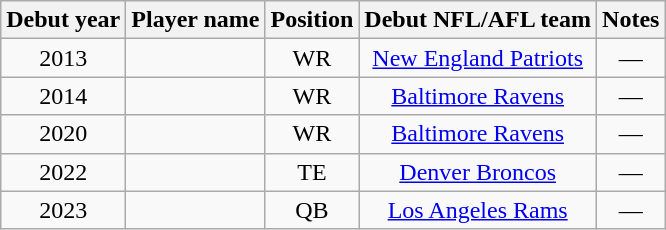<table class="wikitable sortable" style="text-align: center;">
<tr>
<th>Debut year</th>
<th>Player name</th>
<th>Position</th>
<th>Debut NFL/AFL team</th>
<th>Notes</th>
</tr>
<tr>
<td align="center">2013</td>
<td align="center"></td>
<td align="center">WR</td>
<td align="center"><a href='#'>New England Patriots</a></td>
<td align="center">—</td>
</tr>
<tr>
<td align="center">2014</td>
<td align="center"></td>
<td align="center">WR</td>
<td align="center"><a href='#'>Baltimore Ravens</a></td>
<td align="center">—</td>
</tr>
<tr>
<td align="center">2020</td>
<td align="center"></td>
<td align="center">WR</td>
<td align="center"><a href='#'>Baltimore Ravens</a></td>
<td align="center">—</td>
</tr>
<tr>
<td align="center">2022</td>
<td align="center"></td>
<td align="center">TE</td>
<td align="center"><a href='#'>Denver Broncos</a></td>
<td align="center">—</td>
</tr>
<tr>
<td align="center">2023</td>
<td align="center"></td>
<td align="center">QB</td>
<td align="center"><a href='#'>Los Angeles Rams</a></td>
<td align="center">—</td>
</tr>
</table>
